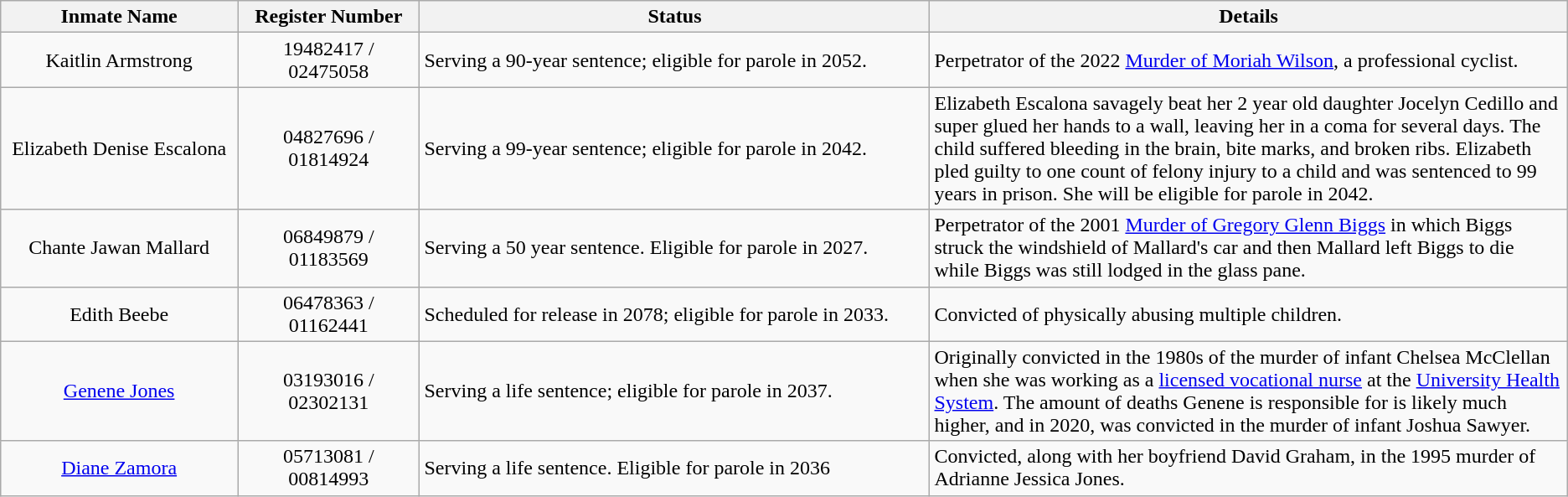<table class="wikitable sortable">
<tr>
<th width=13%>Inmate Name</th>
<th width=10%>Register Number</th>
<th width=28%>Status</th>
<th width=35%>Details</th>
</tr>
<tr>
<td style="text-align:center;">Kaitlin Armstrong</td>
<td style="text-align:center;">19482417 / 02475058</td>
<td>Serving a 90-year sentence; eligible for parole in 2052.</td>
<td>Perpetrator of the 2022 <a href='#'>Murder of Moriah Wilson</a>, a professional cyclist.</td>
</tr>
<tr>
<td style="text-align:center;">Elizabeth Denise Escalona</td>
<td style="text-align:center;">04827696 /  01814924</td>
<td>Serving a 99-year sentence; eligible for parole in 2042.</td>
<td>Elizabeth Escalona savagely beat her 2 year old daughter Jocelyn Cedillo and super glued her hands to a wall, leaving her in a coma for several days. The child suffered bleeding in the brain, bite marks, and broken ribs. Elizabeth pled guilty to one count of felony injury to a child and was sentenced to 99 years in prison. She will be eligible for parole in 2042.</td>
</tr>
<tr>
<td style="text-align:center;">Chante Jawan Mallard</td>
<td style="text-align:center;">06849879 / 01183569</td>
<td>Serving a 50 year sentence. Eligible for parole in 2027.</td>
<td>Perpetrator of the 2001 <a href='#'>Murder of Gregory Glenn Biggs</a> in which Biggs struck the windshield of Mallard's car and then Mallard left Biggs to die while Biggs was still lodged in the glass pane.</td>
</tr>
<tr>
<td style="text-align:center;">Edith Beebe</td>
<td style="text-align:center;">06478363 / 01162441</td>
<td>Scheduled for release in 2078; eligible for parole in 2033.</td>
<td>Convicted of physically abusing multiple children.</td>
</tr>
<tr>
<td style="text-align:center;"><a href='#'>Genene Jones</a></td>
<td style="text-align:center;">03193016 / 02302131</td>
<td>Serving a life sentence; eligible for parole in 2037.</td>
<td>Originally convicted in the 1980s of the murder of infant Chelsea McClellan when she was working as a <a href='#'>licensed vocational nurse</a> at the <a href='#'>University Health System</a>. The amount of deaths Genene is responsible for is likely much higher, and in 2020, was convicted in the murder of infant Joshua Sawyer.</td>
</tr>
<tr>
<td style="text-align:center;"><a href='#'>Diane Zamora</a></td>
<td style="text-align:center;">05713081 / 00814993</td>
<td>Serving a life sentence. Eligible for parole in 2036 </td>
<td>Convicted, along with her boyfriend David Graham, in the 1995 murder of Adrianne Jessica Jones.</td>
</tr>
</table>
